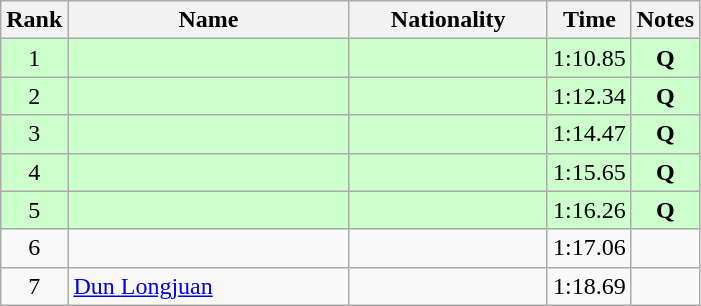<table class="wikitable sortable" style="text-align:center">
<tr>
<th>Rank</th>
<th style="width:180px">Name</th>
<th style="width:125px">Nationality</th>
<th>Time</th>
<th>Notes</th>
</tr>
<tr style="background:#cfc;">
<td>1</td>
<td style="text-align:left;"></td>
<td style="text-align:left;"></td>
<td>1:10.85</td>
<td><strong>Q</strong></td>
</tr>
<tr style="background:#cfc;">
<td>2</td>
<td style="text-align:left;"></td>
<td style="text-align:left;"></td>
<td>1:12.34</td>
<td><strong>Q</strong></td>
</tr>
<tr style="background:#cfc;">
<td>3</td>
<td style="text-align:left;"></td>
<td style="text-align:left;"></td>
<td>1:14.47</td>
<td><strong>Q</strong></td>
</tr>
<tr style="background:#cfc;">
<td>4</td>
<td style="text-align:left;"></td>
<td style="text-align:left;"></td>
<td>1:15.65</td>
<td><strong>Q</strong></td>
</tr>
<tr style="background:#cfc;">
<td>5</td>
<td style="text-align:left;"></td>
<td style="text-align:left;"></td>
<td>1:16.26</td>
<td><strong>Q</strong></td>
</tr>
<tr>
<td>6</td>
<td style="text-align:left;"></td>
<td style="text-align:left;"></td>
<td>1:17.06</td>
<td></td>
</tr>
<tr>
<td>7</td>
<td style="text-align:left;"><a href='#'>Dun Longjuan</a></td>
<td style="text-align:left;"></td>
<td>1:18.69</td>
<td></td>
</tr>
</table>
